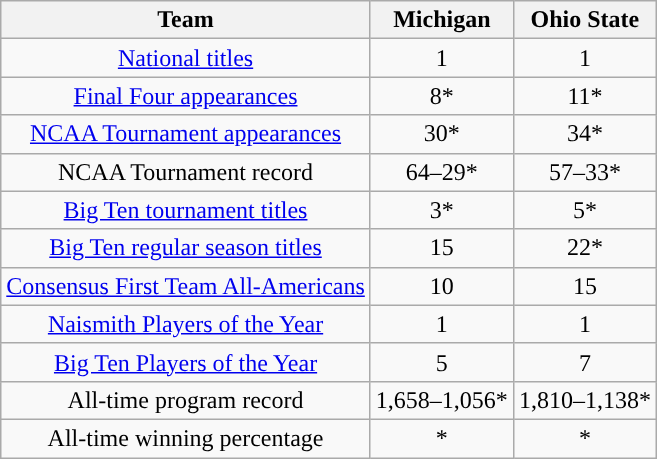<table class="wikitable" style="text-align:center;">
<tr>
<th>Team</th>
<th>Michigan</th>
<th>Ohio State</th>
</tr>
<tr>
<td><a href='#'>National titles</a></td>
<td style=>1</td>
<td>1</td>
</tr>
<tr>
<td><a href='#'>Final Four appearances</a></td>
<td>8*</td>
<td>11*</td>
</tr>
<tr>
<td><a href='#'>NCAA Tournament appearances</a></td>
<td>30*</td>
<td>34*</td>
</tr>
<tr>
<td>NCAA Tournament record</td>
<td>64–29*</td>
<td>57–33*</td>
</tr>
<tr>
<td><a href='#'>Big Ten tournament titles</a></td>
<td>3*</td>
<td>5*</td>
</tr>
<tr>
<td><a href='#'>Big Ten regular season titles</a></td>
<td>15</td>
<td>22*</td>
</tr>
<tr>
<td><a href='#'>Consensus First Team All-Americans</a></td>
<td>10</td>
<td>15</td>
</tr>
<tr>
<td><a href='#'>Naismith Players of the Year</a></td>
<td>1</td>
<td>1</td>
</tr>
<tr>
<td><a href='#'>Big Ten Players of the Year</a></td>
<td>5</td>
<td>7</td>
</tr>
<tr>
<td>All-time program record</td>
<td>1,658–1,056*</td>
<td>1,810–1,138*</td>
</tr>
<tr>
<td>All-time winning percentage</td>
<td>*</td>
<td>*</td>
</tr>
</table>
